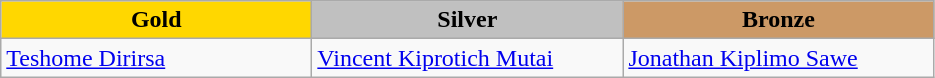<table class="wikitable" style="text-align:left">
<tr align="center">
<td width=200 bgcolor=gold><strong>Gold</strong></td>
<td width=200 bgcolor=silver><strong>Silver</strong></td>
<td width=200 bgcolor=CC9966><strong>Bronze</strong></td>
</tr>
<tr>
<td><a href='#'>Teshome Dirirsa</a> <br></td>
<td><a href='#'>Vincent Kiprotich Mutai</a> <br></td>
<td><a href='#'>Jonathan Kiplimo Sawe</a> <br></td>
</tr>
</table>
